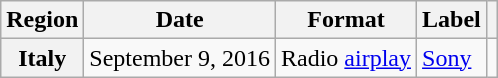<table class="wikitable plainrowheaders">
<tr>
<th scope="col">Region</th>
<th scope="col">Date</th>
<th scope="col">Format</th>
<th scope="col">Label</th>
<th scope="col"></th>
</tr>
<tr>
<th scope="row">Italy</th>
<td>September 9, 2016</td>
<td>Radio <a href='#'>airplay</a></td>
<td><a href='#'>Sony</a></td>
<td align="center"></td>
</tr>
</table>
